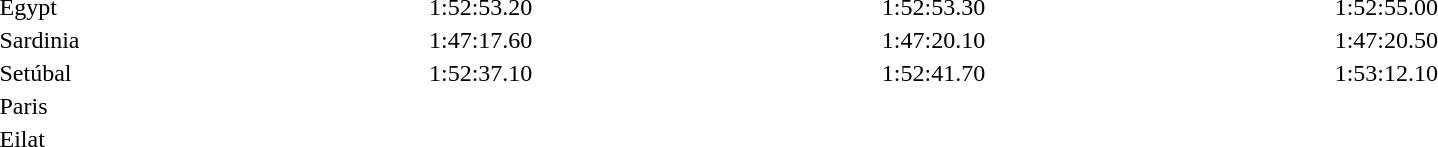<table>
<tr>
<td>Egypt</td>
<td width=225></td>
<td>1:52:53.20</td>
<td width=225></td>
<td>1:52:53.30</td>
<td width=225></td>
<td>1:52:55.00</td>
</tr>
<tr>
<td>Sardinia</td>
<td width=225></td>
<td>1:47:17.60</td>
<td width=225></td>
<td>1:47:20.10</td>
<td width=225></td>
<td>1:47:20.50</td>
</tr>
<tr>
<td>Setúbal</td>
<td width=225></td>
<td>1:52:37.10</td>
<td width=225></td>
<td>1:52:41.70</td>
<td width=225></td>
<td>1:53:12.10</td>
</tr>
<tr>
<td>Paris</td>
<td></td>
<td></td>
<td></td>
<td></td>
<td></td>
<td></td>
</tr>
<tr>
<td>Eilat</td>
<td></td>
<td></td>
<td></td>
<td></td>
<td></td>
<td></td>
</tr>
</table>
